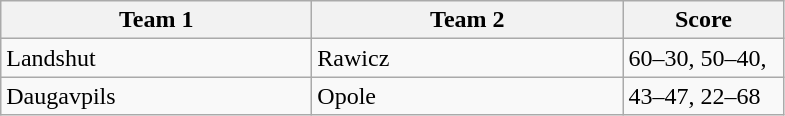<table class="wikitable" style="font-size: 100%">
<tr>
<th width=200>Team 1</th>
<th width=200>Team 2</th>
<th width=100>Score</th>
</tr>
<tr>
<td>Landshut</td>
<td>Rawicz</td>
<td>60–30, 50–40,</td>
</tr>
<tr>
<td>Daugavpils</td>
<td>Opole</td>
<td>43–47, 22–68</td>
</tr>
</table>
